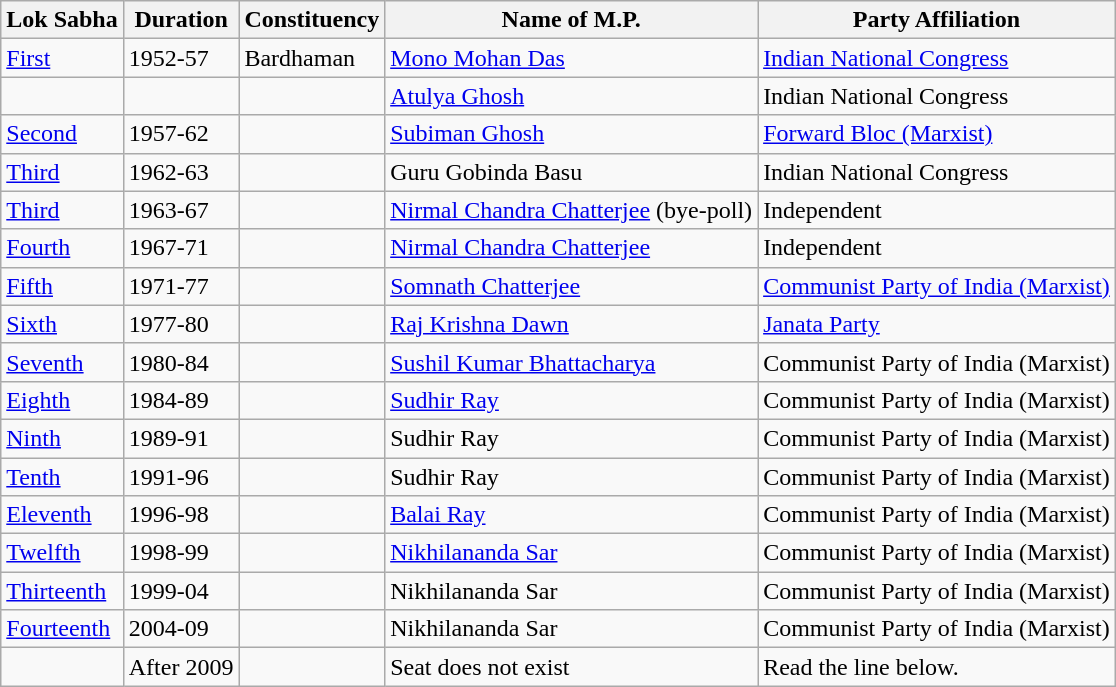<table class="wikitable"ìÍĦĤĠč>
<tr>
<th>Lok Sabha</th>
<th>Duration</th>
<th>Constituency</th>
<th>Name of M.P.</th>
<th>Party Affiliation</th>
</tr>
<tr>
<td><a href='#'>First</a></td>
<td>1952-57</td>
<td>Bardhaman</td>
<td><a href='#'>Mono Mohan Das</a></td>
<td><a href='#'>Indian National Congress</a></td>
</tr>
<tr>
<td></td>
<td></td>
<td></td>
<td><a href='#'>Atulya Ghosh</a></td>
<td>Indian National Congress </td>
</tr>
<tr>
<td><a href='#'>Second</a></td>
<td>1957-62</td>
<td></td>
<td><a href='#'>Subiman Ghosh</a></td>
<td><a href='#'>Forward Bloc (Marxist)</a></td>
</tr>
<tr>
<td><a href='#'>Third</a></td>
<td>1962-63</td>
<td></td>
<td>Guru Gobinda Basu</td>
<td>Indian National Congress </td>
</tr>
<tr>
<td><a href='#'>Third</a></td>
<td>1963-67</td>
<td></td>
<td><a href='#'>Nirmal Chandra Chatterjee</a> (bye-poll)</td>
<td>Independent</td>
</tr>
<tr>
<td><a href='#'>Fourth</a></td>
<td>1967-71</td>
<td></td>
<td><a href='#'>Nirmal Chandra Chatterjee</a></td>
<td>Independent</td>
</tr>
<tr>
<td><a href='#'>Fifth</a></td>
<td>1971-77</td>
<td></td>
<td><a href='#'>Somnath Chatterjee</a></td>
<td><a href='#'>Communist Party of India (Marxist)</a></td>
</tr>
<tr>
<td><a href='#'>Sixth</a></td>
<td>1977-80</td>
<td></td>
<td><a href='#'>Raj Krishna Dawn</a></td>
<td><a href='#'>Janata Party</a></td>
</tr>
<tr>
<td><a href='#'>Seventh</a></td>
<td>1980-84</td>
<td></td>
<td><a href='#'>Sushil Kumar Bhattacharya</a></td>
<td>Communist Party of India (Marxist)</td>
</tr>
<tr>
<td><a href='#'>Eighth</a></td>
<td>1984-89</td>
<td></td>
<td><a href='#'>Sudhir Ray</a></td>
<td>Communist Party of India (Marxist)</td>
</tr>
<tr>
<td><a href='#'>Ninth</a></td>
<td>1989-91</td>
<td></td>
<td>Sudhir Ray</td>
<td>Communist Party of India (Marxist)</td>
</tr>
<tr>
<td><a href='#'>Tenth</a></td>
<td>1991-96</td>
<td></td>
<td>Sudhir Ray</td>
<td>Communist Party of India (Marxist)</td>
</tr>
<tr>
<td><a href='#'>Eleventh</a></td>
<td>1996-98</td>
<td></td>
<td><a href='#'>Balai Ray</a></td>
<td>Communist Party of India (Marxist)</td>
</tr>
<tr>
<td><a href='#'>Twelfth</a></td>
<td>1998-99</td>
<td></td>
<td><a href='#'>Nikhilananda Sar</a></td>
<td>Communist Party of India (Marxist) </td>
</tr>
<tr>
<td><a href='#'>Thirteenth</a></td>
<td>1999-04</td>
<td></td>
<td>Nikhilananda Sar</td>
<td>Communist Party of India (Marxist)</td>
</tr>
<tr>
<td><a href='#'>Fourteenth</a></td>
<td>2004-09</td>
<td></td>
<td>Nikhilananda Sar</td>
<td>Communist Party of India (Marxist)</td>
</tr>
<tr>
<td></td>
<td>After 2009</td>
<td></td>
<td>Seat does not exist</td>
<td>Read the line below.</td>
</tr>
</table>
